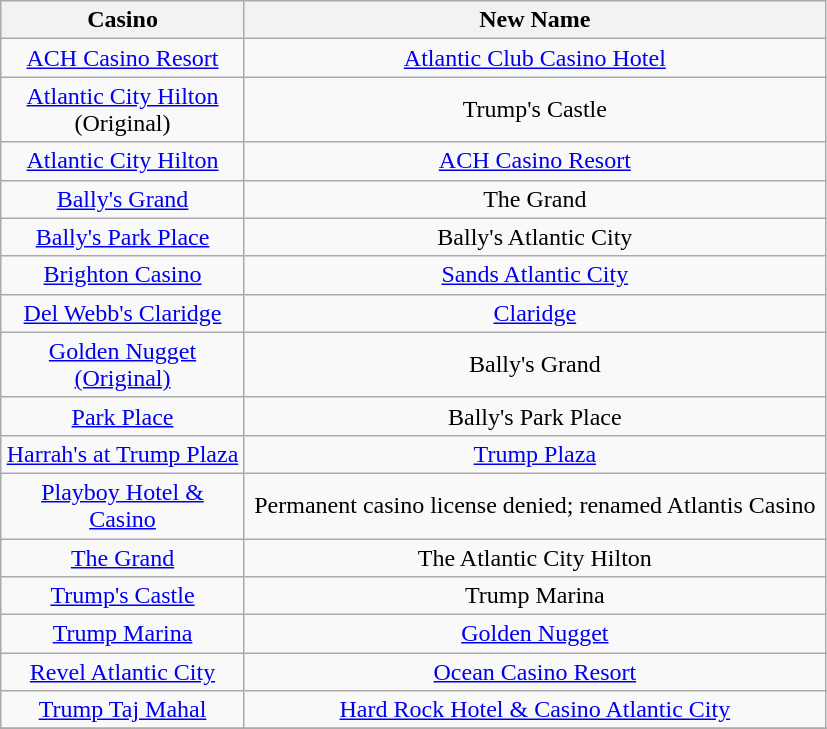<table class="wikitable sortable" style="text-align:center">
<tr>
<th width=155>Casino</th>
<th width=380>New Name</th>
</tr>
<tr>
<td><a href='#'>ACH Casino Resort</a></td>
<td><a href='#'>Atlantic Club Casino Hotel</a></td>
</tr>
<tr>
<td><a href='#'>Atlantic City Hilton</a> (Original)</td>
<td>Trump's Castle</td>
</tr>
<tr>
<td><a href='#'>Atlantic City Hilton</a></td>
<td><a href='#'>ACH Casino Resort</a></td>
</tr>
<tr>
<td><a href='#'>Bally's Grand</a></td>
<td>The Grand</td>
</tr>
<tr>
<td><a href='#'>Bally's Park Place</a></td>
<td>Bally's Atlantic City</td>
</tr>
<tr>
<td><a href='#'>Brighton Casino</a></td>
<td><a href='#'>Sands Atlantic City</a></td>
</tr>
<tr>
<td><a href='#'>Del Webb's Claridge</a></td>
<td><a href='#'>Claridge</a></td>
</tr>
<tr>
<td><a href='#'>Golden Nugget (Original)</a></td>
<td>Bally's Grand</td>
</tr>
<tr>
<td><a href='#'>Park Place</a></td>
<td>Bally's Park Place</td>
</tr>
<tr>
<td><a href='#'>Harrah's at Trump Plaza</a></td>
<td><a href='#'>Trump Plaza</a></td>
</tr>
<tr>
<td><a href='#'>Playboy Hotel & Casino</a></td>
<td>Permanent casino license denied; renamed Atlantis Casino</td>
</tr>
<tr>
<td><a href='#'>The Grand</a></td>
<td>The Atlantic City Hilton</td>
</tr>
<tr>
<td><a href='#'>Trump's Castle</a></td>
<td>Trump Marina</td>
</tr>
<tr>
<td><a href='#'>Trump Marina</a></td>
<td><a href='#'>Golden Nugget</a></td>
</tr>
<tr>
<td><a href='#'>Revel Atlantic City</a></td>
<td><a href='#'>Ocean Casino Resort</a></td>
</tr>
<tr>
<td><a href='#'>Trump Taj Mahal</a></td>
<td><a href='#'>Hard Rock Hotel & Casino Atlantic City</a></td>
</tr>
<tr>
</tr>
</table>
